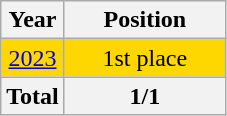<table class="wikitable" style="text-align: center;">
<tr>
<th>Year</th>
<th width="100">Position</th>
</tr>
<tr bgcolor=gold>
<td> <a href='#'>2023</a></td>
<td>1st place</td>
</tr>
<tr>
<th>Total</th>
<th>1/1</th>
</tr>
</table>
